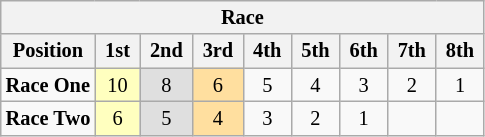<table class="wikitable" style="font-size:85%; text-align:center">
<tr>
<th colspan=11>Race</th>
</tr>
<tr>
<th>Position</th>
<th> 1st </th>
<th> 2nd </th>
<th> 3rd </th>
<th> 4th </th>
<th> 5th </th>
<th> 6th </th>
<th> 7th </th>
<th> 8th </th>
</tr>
<tr>
<td align="left"><strong>Race One</strong></td>
<td style="background:#FFFFBF;">10</td>
<td style="background:#DFDFDF;">8</td>
<td style="background:#FFDF9F;">6</td>
<td>5</td>
<td>4</td>
<td>3</td>
<td>2</td>
<td>1</td>
</tr>
<tr>
<td align="left"><strong>Race Two</strong></td>
<td style="background:#FFFFBF;">6</td>
<td style="background:#DFDFDF;">5</td>
<td style="background:#FFDF9F;">4</td>
<td>3</td>
<td>2</td>
<td>1</td>
<td></td>
<td></td>
</tr>
</table>
